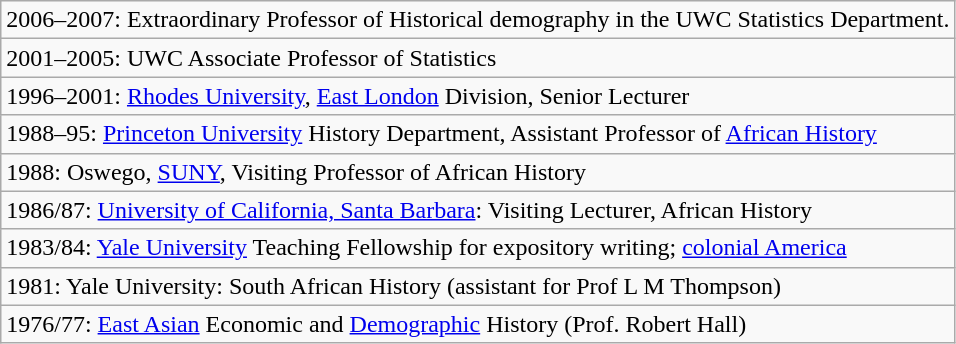<table class="wikitable">
<tr>
<td>2006–2007: Extraordinary Professor of Historical demography in the UWC Statistics Department.</td>
</tr>
<tr>
<td>2001–2005: UWC Associate Professor of Statistics</td>
</tr>
<tr>
<td>1996–2001: <a href='#'>Rhodes University</a>, <a href='#'>East London</a> Division, Senior Lecturer</td>
</tr>
<tr>
<td>1988–95: <a href='#'>Princeton University</a> History Department, Assistant Professor of <a href='#'>African History</a></td>
</tr>
<tr>
<td>1988: Oswego, <a href='#'>SUNY</a>, Visiting Professor of African History</td>
</tr>
<tr>
<td>1986/87: <a href='#'>University of California, Santa Barbara</a>: Visiting Lecturer, African History</td>
</tr>
<tr>
<td>1983/84: <a href='#'>Yale University</a> Teaching Fellowship for expository writing; <a href='#'>colonial America</a></td>
</tr>
<tr>
<td>1981: Yale University: South African History (assistant for Prof L M Thompson)</td>
</tr>
<tr>
<td>1976/77: <a href='#'>East Asian</a> Economic and <a href='#'>Demographic</a> History (Prof. Robert Hall)</td>
</tr>
</table>
